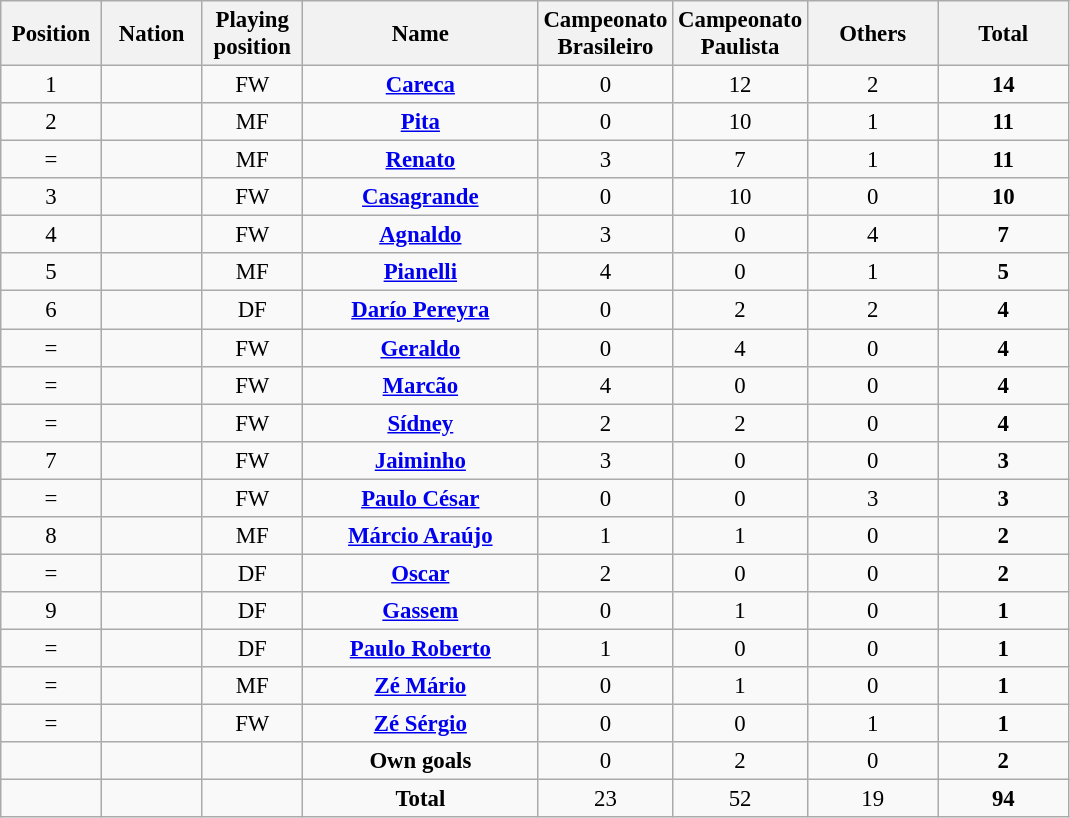<table class="wikitable" style="font-size: 95%; text-align: center;">
<tr>
<th width=60>Position</th>
<th width=60>Nation</th>
<th width=60>Playing position</th>
<th width=150>Name</th>
<th width=80>Campeonato Brasileiro</th>
<th width=80>Campeonato Paulista</th>
<th width=80>Others</th>
<th width=80>Total</th>
</tr>
<tr>
<td>1</td>
<td></td>
<td>FW</td>
<td><strong><a href='#'>Careca</a></strong></td>
<td>0</td>
<td>12</td>
<td>2</td>
<td><strong>14</strong></td>
</tr>
<tr>
<td>2</td>
<td></td>
<td>MF</td>
<td><strong><a href='#'>Pita</a></strong></td>
<td>0</td>
<td>10</td>
<td>1</td>
<td><strong>11</strong></td>
</tr>
<tr>
<td>=</td>
<td></td>
<td>MF</td>
<td><strong><a href='#'>Renato</a></strong></td>
<td>3</td>
<td>7</td>
<td>1</td>
<td><strong>11</strong></td>
</tr>
<tr>
<td>3</td>
<td></td>
<td>FW</td>
<td><strong><a href='#'>Casagrande</a></strong></td>
<td>0</td>
<td>10</td>
<td>0</td>
<td><strong>10</strong></td>
</tr>
<tr>
<td>4</td>
<td></td>
<td>FW</td>
<td><strong><a href='#'>Agnaldo</a></strong></td>
<td>3</td>
<td>0</td>
<td>4</td>
<td><strong>7</strong></td>
</tr>
<tr>
<td>5</td>
<td></td>
<td>MF</td>
<td><strong><a href='#'>Pianelli</a></strong></td>
<td>4</td>
<td>0</td>
<td>1</td>
<td><strong>5</strong></td>
</tr>
<tr>
<td>6</td>
<td></td>
<td>DF</td>
<td><strong><a href='#'>Darío Pereyra</a></strong></td>
<td>0</td>
<td>2</td>
<td>2</td>
<td><strong>4</strong></td>
</tr>
<tr>
<td>=</td>
<td></td>
<td>FW</td>
<td><strong><a href='#'>Geraldo</a></strong></td>
<td>0</td>
<td>4</td>
<td>0</td>
<td><strong>4</strong></td>
</tr>
<tr>
<td>=</td>
<td></td>
<td>FW</td>
<td><strong><a href='#'>Marcão</a></strong></td>
<td>4</td>
<td>0</td>
<td>0</td>
<td><strong>4</strong></td>
</tr>
<tr>
<td>=</td>
<td></td>
<td>FW</td>
<td><strong><a href='#'>Sídney</a></strong></td>
<td>2</td>
<td>2</td>
<td>0</td>
<td><strong>4</strong></td>
</tr>
<tr>
<td>7</td>
<td></td>
<td>FW</td>
<td><strong><a href='#'>Jaiminho</a></strong></td>
<td>3</td>
<td>0</td>
<td>0</td>
<td><strong>3</strong></td>
</tr>
<tr>
<td>=</td>
<td></td>
<td>FW</td>
<td><strong><a href='#'>Paulo César</a></strong></td>
<td>0</td>
<td>0</td>
<td>3</td>
<td><strong>3</strong></td>
</tr>
<tr>
<td>8</td>
<td></td>
<td>MF</td>
<td><strong><a href='#'>Márcio Araújo</a></strong></td>
<td>1</td>
<td>1</td>
<td>0</td>
<td><strong>2</strong></td>
</tr>
<tr>
<td>=</td>
<td></td>
<td>DF</td>
<td><strong><a href='#'>Oscar</a></strong></td>
<td>2</td>
<td>0</td>
<td>0</td>
<td><strong>2</strong></td>
</tr>
<tr>
<td>9</td>
<td></td>
<td>DF</td>
<td><strong><a href='#'>Gassem</a></strong></td>
<td>0</td>
<td>1</td>
<td>0</td>
<td><strong>1</strong></td>
</tr>
<tr>
<td>=</td>
<td></td>
<td>DF</td>
<td><strong><a href='#'>Paulo Roberto</a></strong></td>
<td>1</td>
<td>0</td>
<td>0</td>
<td><strong>1</strong></td>
</tr>
<tr>
<td>=</td>
<td></td>
<td>MF</td>
<td><strong><a href='#'>Zé Mário</a></strong></td>
<td>0</td>
<td>1</td>
<td>0</td>
<td><strong>1</strong></td>
</tr>
<tr>
<td>=</td>
<td></td>
<td>FW</td>
<td><strong><a href='#'>Zé Sérgio</a></strong></td>
<td>0</td>
<td>0</td>
<td>1</td>
<td><strong>1</strong></td>
</tr>
<tr>
<td></td>
<td></td>
<td></td>
<td><strong>Own goals</strong></td>
<td>0</td>
<td>2</td>
<td>0</td>
<td><strong>2</strong></td>
</tr>
<tr>
<td></td>
<td></td>
<td></td>
<td><strong>Total</strong></td>
<td>23</td>
<td>52</td>
<td>19</td>
<td><strong>94</strong></td>
</tr>
</table>
